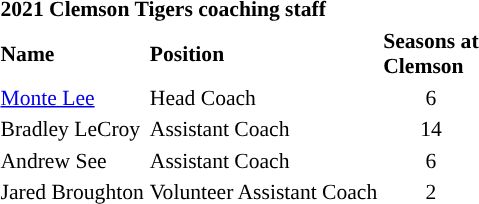<table class="toccolours" style="text-align: left; font-size:90%">
<tr>
<th colspan="9">2021 Clemson Tigers coaching staff</th>
</tr>
<tr>
<th>Name</th>
<th>Position</th>
<th>Seasons at<br>Clemson</th>
</tr>
<tr>
<td><a href='#'>Monte Lee</a></td>
<td>Head Coach</td>
<td align=center>6</td>
</tr>
<tr>
<td>Bradley LeCroy</td>
<td>Assistant Coach</td>
<td align=center>14</td>
</tr>
<tr>
<td>Andrew See</td>
<td>Assistant Coach</td>
<td align=center>6</td>
</tr>
<tr>
<td>Jared Broughton</td>
<td>Volunteer Assistant Coach</td>
<td align=center>2</td>
</tr>
</table>
